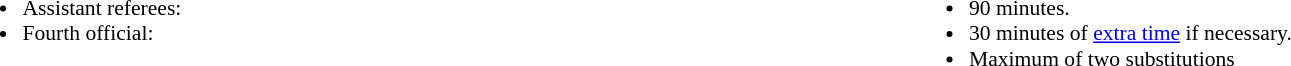<table style="width:100%; font-size:90%">
<tr>
<td style="width:50%; vertical-align:top"><br><ul><li>Assistant referees:</li><li>Fourth official:</li></ul></td>
<td style="width:50%; vertical-align:top"><br><ul><li>90 minutes.</li><li>30 minutes of <a href='#'>extra time</a> if necessary.</li><li>Maximum of two substitutions</li></ul></td>
</tr>
</table>
